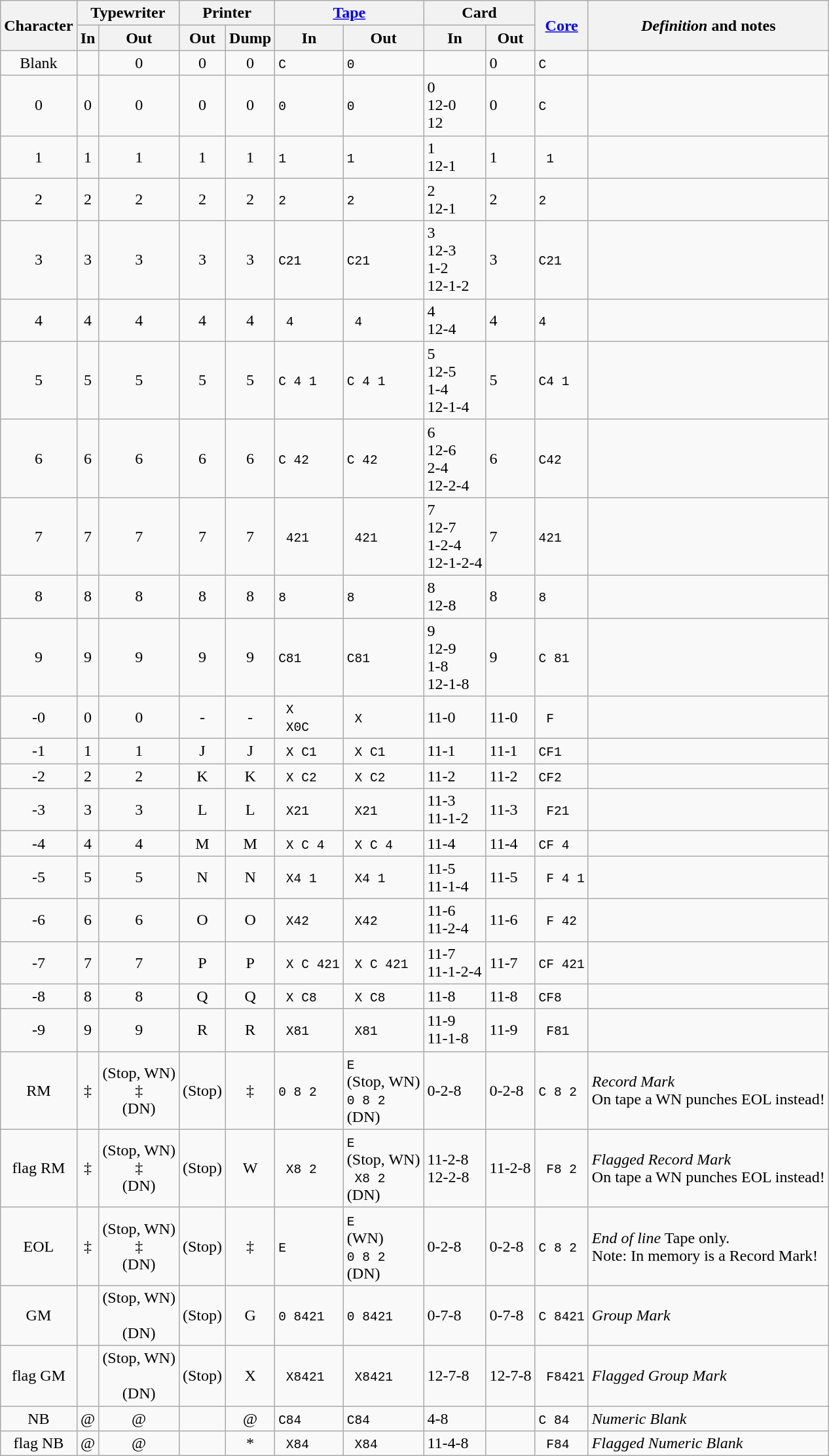<table class="wikitable">
<tr>
<th rowspan=2>Character</th>
<th colspan=2>Typewriter</th>
<th colspan=2>Printer</th>
<th colspan=2><a href='#'>Tape</a></th>
<th colspan=2> Card </th>
<th rowspan=2><a href='#'>Core</a></th>
<th rowspan=2><em>Definition</em> and notes</th>
</tr>
<tr>
<th>In</th>
<th>Out</th>
<th>Out</th>
<th>Dump</th>
<th>In</th>
<th>Out</th>
<th>In</th>
<th>Out</th>
</tr>
<tr>
<td style="text-align:center;">Blank</td>
<td style="text-align:center;"> </td>
<td style="text-align:center;">0</td>
<td style="text-align:center;">0</td>
<td style="text-align:center;">0</td>
<td><code>C</code></td>
<td><code>0 </code></td>
<td> </td>
<td>0</td>
<td><code>C </code></td>
<td> </td>
</tr>
<tr>
<td style="text-align:center;">0</td>
<td style="text-align:center;">0</td>
<td style="text-align:center;">0</td>
<td style="text-align:center;">0</td>
<td style="text-align:center;">0</td>
<td><code>0 </code></td>
<td><code>0 </code></td>
<td>0<br>12-0<br>12</td>
<td>0</td>
<td><code>C </code></td>
<td> </td>
</tr>
<tr>
<td style="text-align:center;">1</td>
<td style="text-align:center;">1</td>
<td style="text-align:center;">1</td>
<td style="text-align:center;">1</td>
<td style="text-align:center;">1</td>
<td><code>1</code></td>
<td><code>1</code></td>
<td>1<br>12-1</td>
<td>1</td>
<td><code> 1</code></td>
<td> </td>
</tr>
<tr>
<td style="text-align:center;">2</td>
<td style="text-align:center;">2</td>
<td style="text-align:center;">2</td>
<td style="text-align:center;">2</td>
<td style="text-align:center;">2</td>
<td><code>2 </code></td>
<td><code>2 </code></td>
<td>2<br>12-1</td>
<td>2</td>
<td><code>2 </code></td>
<td> </td>
</tr>
<tr>
<td style="text-align:center;">3</td>
<td style="text-align:center;">3</td>
<td style="text-align:center;">3</td>
<td style="text-align:center;">3</td>
<td style="text-align:center;">3</td>
<td><code>C21</code></td>
<td><code>C21</code></td>
<td>3<br>12-3<br>1-2<br>12-1-2</td>
<td>3</td>
<td><code>C21</code></td>
<td> </td>
</tr>
<tr>
<td style="text-align:center;">4</td>
<td style="text-align:center;">4</td>
<td style="text-align:center;">4</td>
<td style="text-align:center;">4</td>
<td style="text-align:center;">4</td>
<td><code> 4</code></td>
<td><code> 4</code></td>
<td>4<br>12-4</td>
<td>4</td>
<td><code>4</code></td>
<td> </td>
</tr>
<tr>
<td style="text-align:center;">5</td>
<td style="text-align:center;">5</td>
<td style="text-align:center;">5</td>
<td style="text-align:center;">5</td>
<td style="text-align:center;">5</td>
<td><code>C 4 1</code></td>
<td><code>C 4 1</code></td>
<td>5<br>12-5<br>1-4<br>12-1-4</td>
<td>5</td>
<td><code>C4 1</code></td>
<td> </td>
</tr>
<tr>
<td style="text-align:center;">6</td>
<td style="text-align:center;">6</td>
<td style="text-align:center;">6</td>
<td style="text-align:center;">6</td>
<td style="text-align:center;">6</td>
<td><code>C 42 </code></td>
<td><code>C 42 </code></td>
<td>6<br>12-6<br>2-4<br>12-2-4</td>
<td>6</td>
<td><code>C42 </code></td>
<td> </td>
</tr>
<tr>
<td style="text-align:center;">7</td>
<td style="text-align:center;">7</td>
<td style="text-align:center;">7</td>
<td style="text-align:center;">7</td>
<td style="text-align:center;">7</td>
<td><code> 421</code></td>
<td><code> 421</code></td>
<td>7<br>12-7<br>1-2-4<br>12-1-2-4</td>
<td>7</td>
<td><code>421</code></td>
<td> </td>
</tr>
<tr>
<td style="text-align:center;">8</td>
<td style="text-align:center;">8</td>
<td style="text-align:center;">8</td>
<td style="text-align:center;">8</td>
<td style="text-align:center;">8</td>
<td><code>8</code></td>
<td><code>8</code></td>
<td>8<br>12-8</td>
<td>8</td>
<td><code>8</code></td>
<td> </td>
</tr>
<tr>
<td style="text-align:center;">9</td>
<td style="text-align:center;">9</td>
<td style="text-align:center;">9</td>
<td style="text-align:center;">9</td>
<td style="text-align:center;">9</td>
<td><code>C81</code></td>
<td><code>C81</code></td>
<td>9<br>12-9<br>1-8<br>12-1-8</td>
<td>9</td>
<td><code>C 81</code></td>
<td> </td>
</tr>
<tr>
<td style="text-align:center;">-0</td>
<td style="text-align:center;"><span>0</span></td>
<td style="text-align:center;"><span>0</span></td>
<td style="text-align:center;">-</td>
<td style="text-align:center;">-</td>
<td><code> X</code><br><code> X0C</code></td>
<td><code> X</code></td>
<td>11-0</td>
<td>11-0</td>
<td><code> F</code></td>
<td> </td>
</tr>
<tr>
<td style="text-align:center;">-1</td>
<td style="text-align:center;"><span>1</span></td>
<td style="text-align:center;"><span>1</span></td>
<td style="text-align:center;">J</td>
<td style="text-align:center;">J</td>
<td><code> X C1</code></td>
<td><code> X C1</code></td>
<td>11-1</td>
<td>11-1</td>
<td><code>CF1</code></td>
<td> </td>
</tr>
<tr>
<td style="text-align:center;">-2</td>
<td style="text-align:center;"><span>2</span></td>
<td style="text-align:center;"><span>2</span></td>
<td style="text-align:center;">K</td>
<td style="text-align:center;">K</td>
<td><code> X C2 </code></td>
<td><code> X C2 </code></td>
<td>11-2</td>
<td>11-2</td>
<td><code>CF2 </code></td>
<td> </td>
</tr>
<tr>
<td style="text-align:center;">-3</td>
<td style="text-align:center;"><span>3</span></td>
<td style="text-align:center;"><span>3</span></td>
<td style="text-align:center;">L</td>
<td style="text-align:center;">L</td>
<td><code> X21</code></td>
<td><code> X21</code></td>
<td>11-3<br>11-1-2</td>
<td>11-3</td>
<td><code> F21</code></td>
<td> </td>
</tr>
<tr>
<td style="text-align:center;">-4</td>
<td style="text-align:center;"><span>4</span></td>
<td style="text-align:center;"><span>4</span></td>
<td style="text-align:center;">M</td>
<td style="text-align:center;">M</td>
<td><code> X C 4</code></td>
<td><code> X C 4</code></td>
<td>11-4</td>
<td>11-4</td>
<td><code>CF 4</code></td>
<td> </td>
</tr>
<tr>
<td style="text-align:center;">-5</td>
<td style="text-align:center;"><span>5</span></td>
<td style="text-align:center;"><span>5</span></td>
<td style="text-align:center;">N</td>
<td style="text-align:center;">N</td>
<td><code> X4 1</code></td>
<td><code> X4 1</code></td>
<td>11-5<br>11-1-4</td>
<td>11-5</td>
<td><code> F 4 1</code></td>
<td> </td>
</tr>
<tr>
<td style="text-align:center;">-6</td>
<td style="text-align:center;"><span>6</span></td>
<td style="text-align:center;"><span>6</span></td>
<td style="text-align:center;">O</td>
<td style="text-align:center;">O</td>
<td><code> X42 </code></td>
<td><code> X42 </code></td>
<td>11-6<br>11-2-4</td>
<td>11-6</td>
<td><code> F 42 </code></td>
<td> </td>
</tr>
<tr>
<td style="text-align:center;">-7</td>
<td style="text-align:center;"><span>7</span></td>
<td style="text-align:center;"><span>7</span></td>
<td style="text-align:center;">P</td>
<td style="text-align:center;">P</td>
<td><code> X C 421</code></td>
<td><code> X C 421</code></td>
<td>11-7<br>11-1-2-4</td>
<td>11-7</td>
<td><code>CF 421</code></td>
<td> </td>
</tr>
<tr>
<td style="text-align:center;">-8</td>
<td style="text-align:center;"><span>8</span></td>
<td style="text-align:center;"><span>8</span></td>
<td style="text-align:center;">Q</td>
<td style="text-align:center;">Q</td>
<td><code> X C8</code></td>
<td><code> X C8</code></td>
<td>11-8</td>
<td>11-8</td>
<td><code>CF8</code></td>
<td> </td>
</tr>
<tr>
<td style="text-align:center;">-9</td>
<td style="text-align:center;"><span>9</span></td>
<td style="text-align:center;"><span>9</span></td>
<td style="text-align:center;">R</td>
<td style="text-align:center;">R</td>
<td><code> X81</code></td>
<td><code> X81</code></td>
<td>11-9<br>11-1-8</td>
<td>11-9</td>
<td><code> F81</code></td>
<td> </td>
</tr>
<tr>
<td style="text-align:center;">RM</td>
<td style="text-align:center;">‡</td>
<td style="text-align:center;">(Stop, WN)<br>‡<br>(DN)</td>
<td style="text-align:center;">(Stop)</td>
<td style="text-align:center;">‡</td>
<td><code>0 8 2 </code></td>
<td><code>E</code><br>(Stop, WN)<br><code>0 8 2 </code><br>(DN)</td>
<td>0-2-8</td>
<td>0-2-8</td>
<td><code>C 8 2 </code></td>
<td><em>Record Mark</em><br>On tape a WN punches EOL instead!</td>
</tr>
<tr>
<td style="text-align:center;">flag RM</td>
<td style="text-align:center;"><span>‡</span></td>
<td style="text-align:center;">(Stop, WN)<br><span>‡</span><br>(DN)</td>
<td style="text-align:center;">(Stop)</td>
<td style="text-align:center;">W</td>
<td><code> X8 2 </code></td>
<td><code>E</code><br>(Stop, WN)<br><code> X8 2 </code><br>(DN)</td>
<td>11-2-8<br>12-2-8</td>
<td>11-2-8</td>
<td><code> F8 2 </code></td>
<td><em>Flagged Record Mark</em><br>On tape a WN punches EOL instead!</td>
</tr>
<tr>
<td style="text-align:center;">EOL</td>
<td style="text-align:center;">‡</td>
<td style="text-align:center;">(Stop, WN)<br>‡<br>(DN)</td>
<td style="text-align:center;">(Stop)</td>
<td style="text-align:center;">‡</td>
<td><code>E</code></td>
<td><code>E</code><br>(WN)<br><code>0 8 2 </code><br>(DN)</td>
<td>0-2-8</td>
<td>0-2-8</td>
<td><code>C 8 2 </code></td>
<td><em>End of line</em> Tape only.<br>Note: In memory is a Record Mark!</td>
</tr>
<tr>
<td style="text-align:center;">GM</td>
<td style="text-align:center;"></td>
<td style="text-align:center;">(Stop, WN)<br><br>(DN)</td>
<td style="text-align:center;">(Stop)</td>
<td style="text-align:center;">G</td>
<td><code>0 8421</code></td>
<td><code>0 8421</code></td>
<td>0-7-8</td>
<td>0-7-8</td>
<td><code>C 8421</code></td>
<td><em>Group Mark</em></td>
</tr>
<tr>
<td style="text-align:center;">flag GM</td>
<td style="text-align:center;"><span></span></td>
<td style="text-align:center;">(Stop, WN)<br><span></span><br>(DN)</td>
<td style="text-align:center;">(Stop)</td>
<td style="text-align:center;">X</td>
<td><code> X8421</code></td>
<td><code> X8421</code></td>
<td>12-7-8</td>
<td>12-7-8</td>
<td><code> F8421</code></td>
<td><em>Flagged Group Mark</em></td>
</tr>
<tr>
<td style="text-align:center;">NB</td>
<td style="text-align:center;">@</td>
<td style="text-align:center;">@</td>
<td style="text-align:center;"></td>
<td style="text-align:center;">@</td>
<td><code>C84</code></td>
<td><code>C84</code></td>
<td>4-8</td>
<td></td>
<td><code>C 84</code></td>
<td><em>Numeric Blank</em></td>
</tr>
<tr>
<td style="text-align:center;">flag NB</td>
<td style="text-align:center;"><span>@</span></td>
<td style="text-align:center;"><span>@</span></td>
<td style="text-align:center;"></td>
<td style="text-align:center;">*</td>
<td><code> X84</code></td>
<td><code> X84</code></td>
<td>11-4-8</td>
<td></td>
<td><code> F84</code></td>
<td><em>Flagged Numeric Blank</em></td>
</tr>
</table>
